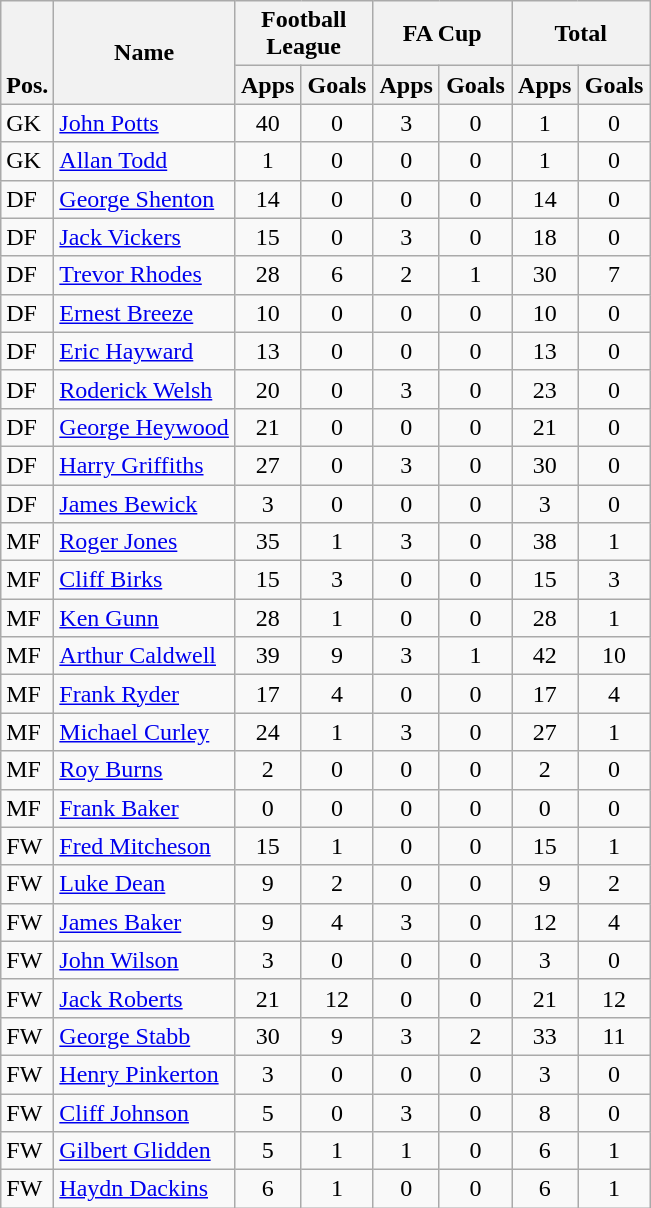<table class="wikitable" style="text-align:center">
<tr>
<th rowspan="2" style="vertical-align:bottom;">Pos.</th>
<th rowspan="2">Name</th>
<th colspan="2" style="width:85px;">Football League</th>
<th colspan="2" style="width:85px;">FA Cup</th>
<th colspan="2" style="width:85px;">Total</th>
</tr>
<tr>
<th>Apps</th>
<th>Goals</th>
<th>Apps</th>
<th>Goals</th>
<th>Apps</th>
<th>Goals</th>
</tr>
<tr>
<td align="left">GK</td>
<td align="left"> <a href='#'>John Potts</a></td>
<td>40</td>
<td>0</td>
<td>3</td>
<td>0</td>
<td>1</td>
<td>0</td>
</tr>
<tr>
<td align="left">GK</td>
<td align="left"> <a href='#'>Allan Todd</a></td>
<td>1</td>
<td>0</td>
<td>0</td>
<td>0</td>
<td>1</td>
<td>0</td>
</tr>
<tr>
<td align="left">DF</td>
<td align="left"> <a href='#'>George Shenton</a></td>
<td>14</td>
<td>0</td>
<td>0</td>
<td>0</td>
<td>14</td>
<td>0</td>
</tr>
<tr>
<td align="left">DF</td>
<td align="left"> <a href='#'>Jack Vickers</a></td>
<td>15</td>
<td>0</td>
<td>3</td>
<td>0</td>
<td>18</td>
<td>0</td>
</tr>
<tr>
<td align="left">DF</td>
<td align="left"> <a href='#'>Trevor Rhodes</a></td>
<td>28</td>
<td>6</td>
<td>2</td>
<td>1</td>
<td>30</td>
<td>7</td>
</tr>
<tr>
<td align="left">DF</td>
<td align="left"> <a href='#'>Ernest Breeze</a></td>
<td>10</td>
<td>0</td>
<td>0</td>
<td>0</td>
<td>10</td>
<td>0</td>
</tr>
<tr>
<td align="left">DF</td>
<td align="left"> <a href='#'>Eric Hayward</a></td>
<td>13</td>
<td>0</td>
<td>0</td>
<td>0</td>
<td>13</td>
<td>0</td>
</tr>
<tr>
<td align="left">DF</td>
<td align="left"> <a href='#'>Roderick Welsh</a></td>
<td>20</td>
<td>0</td>
<td>3</td>
<td>0</td>
<td>23</td>
<td>0</td>
</tr>
<tr>
<td align="left">DF</td>
<td align="left"> <a href='#'>George Heywood</a></td>
<td>21</td>
<td>0</td>
<td>0</td>
<td>0</td>
<td>21</td>
<td>0</td>
</tr>
<tr>
<td align="left">DF</td>
<td align="left"> <a href='#'>Harry Griffiths</a></td>
<td>27</td>
<td>0</td>
<td>3</td>
<td>0</td>
<td>30</td>
<td>0</td>
</tr>
<tr>
<td align="left">DF</td>
<td align="left"> <a href='#'>James Bewick</a></td>
<td>3</td>
<td>0</td>
<td>0</td>
<td>0</td>
<td>3</td>
<td>0</td>
</tr>
<tr>
<td align="left">MF</td>
<td align="left"> <a href='#'>Roger Jones</a></td>
<td>35</td>
<td>1</td>
<td>3</td>
<td>0</td>
<td>38</td>
<td>1</td>
</tr>
<tr>
<td align="left">MF</td>
<td align="left"> <a href='#'>Cliff Birks</a></td>
<td>15</td>
<td>3</td>
<td>0</td>
<td>0</td>
<td>15</td>
<td>3</td>
</tr>
<tr>
<td align="left">MF</td>
<td align="left"> <a href='#'>Ken Gunn</a></td>
<td>28</td>
<td>1</td>
<td>0</td>
<td>0</td>
<td>28</td>
<td>1</td>
</tr>
<tr>
<td align="left">MF</td>
<td align="left"> <a href='#'>Arthur Caldwell</a></td>
<td>39</td>
<td>9</td>
<td>3</td>
<td>1</td>
<td>42</td>
<td>10</td>
</tr>
<tr>
<td align="left">MF</td>
<td align="left"> <a href='#'>Frank Ryder</a></td>
<td>17</td>
<td>4</td>
<td>0</td>
<td>0</td>
<td>17</td>
<td>4</td>
</tr>
<tr>
<td align="left">MF</td>
<td align="left"> <a href='#'>Michael Curley</a></td>
<td>24</td>
<td>1</td>
<td>3</td>
<td>0</td>
<td>27</td>
<td>1</td>
</tr>
<tr>
<td align="left">MF</td>
<td align="left"> <a href='#'>Roy Burns</a></td>
<td>2</td>
<td>0</td>
<td>0</td>
<td>0</td>
<td>2</td>
<td>0</td>
</tr>
<tr>
<td align="left">MF</td>
<td align="left"> <a href='#'>Frank Baker</a></td>
<td>0</td>
<td>0</td>
<td>0</td>
<td>0</td>
<td>0</td>
<td>0</td>
</tr>
<tr>
<td align="left">FW</td>
<td align="left"> <a href='#'>Fred Mitcheson</a></td>
<td>15</td>
<td>1</td>
<td>0</td>
<td>0</td>
<td>15</td>
<td>1</td>
</tr>
<tr>
<td align="left">FW</td>
<td align="left"> <a href='#'>Luke Dean</a></td>
<td>9</td>
<td>2</td>
<td>0</td>
<td>0</td>
<td>9</td>
<td>2</td>
</tr>
<tr>
<td align="left">FW</td>
<td align="left"> <a href='#'>James Baker</a></td>
<td>9</td>
<td>4</td>
<td>3</td>
<td>0</td>
<td>12</td>
<td>4</td>
</tr>
<tr>
<td align="left">FW</td>
<td align="left"> <a href='#'>John Wilson</a></td>
<td>3</td>
<td>0</td>
<td>0</td>
<td>0</td>
<td>3</td>
<td>0</td>
</tr>
<tr>
<td align="left">FW</td>
<td align="left"> <a href='#'>Jack Roberts</a></td>
<td>21</td>
<td>12</td>
<td>0</td>
<td>0</td>
<td>21</td>
<td>12</td>
</tr>
<tr>
<td align="left">FW</td>
<td align="left"> <a href='#'>George Stabb</a></td>
<td>30</td>
<td>9</td>
<td>3</td>
<td>2</td>
<td>33</td>
<td>11</td>
</tr>
<tr>
<td align="left">FW</td>
<td align="left"> <a href='#'>Henry Pinkerton</a></td>
<td>3</td>
<td>0</td>
<td>0</td>
<td>0</td>
<td>3</td>
<td>0</td>
</tr>
<tr>
<td align="left">FW</td>
<td align="left"> <a href='#'>Cliff Johnson</a></td>
<td>5</td>
<td>0</td>
<td>3</td>
<td>0</td>
<td>8</td>
<td>0</td>
</tr>
<tr>
<td align="left">FW</td>
<td align="left"> <a href='#'>Gilbert Glidden</a></td>
<td>5</td>
<td>1</td>
<td>1</td>
<td>0</td>
<td>6</td>
<td>1</td>
</tr>
<tr>
<td align="left">FW</td>
<td align="left"> <a href='#'>Haydn Dackins</a></td>
<td>6</td>
<td>1</td>
<td>0</td>
<td>0</td>
<td>6</td>
<td>1</td>
</tr>
</table>
